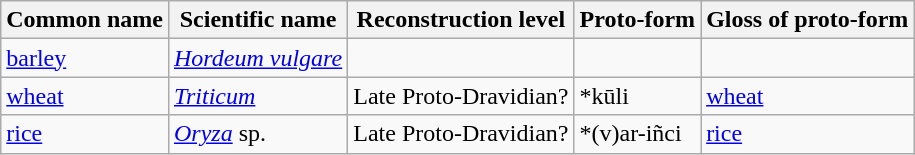<table class="wikitable">
<tr>
<th>Common name</th>
<th>Scientific name</th>
<th>Reconstruction level</th>
<th>Proto-form</th>
<th>Gloss of proto-form</th>
</tr>
<tr>
<td><a href='#'>barley</a></td>
<td><em><a href='#'>Hordeum vulgare</a></em></td>
<td></td>
<td></td>
<td></td>
</tr>
<tr>
<td><a href='#'>wheat</a></td>
<td><em><a href='#'>Triticum</a></em></td>
<td>Late Proto-Dravidian?</td>
<td>*kūli</td>
<td><a href='#'>wheat</a></td>
</tr>
<tr>
<td><a href='#'>rice</a></td>
<td><em><a href='#'>Oryza</a></em> sp.</td>
<td>Late Proto-Dravidian?</td>
<td>*(v)ar-iñci</td>
<td><a href='#'>rice</a></td>
</tr>
</table>
